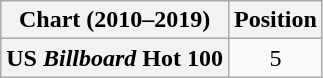<table class="wikitable plainrowheaders" style="text-align:center">
<tr>
<th scope="col">Chart (2010–2019)</th>
<th scope="col">Position</th>
</tr>
<tr>
<th scope="row">US <em>Billboard</em> Hot 100</th>
<td>5</td>
</tr>
</table>
